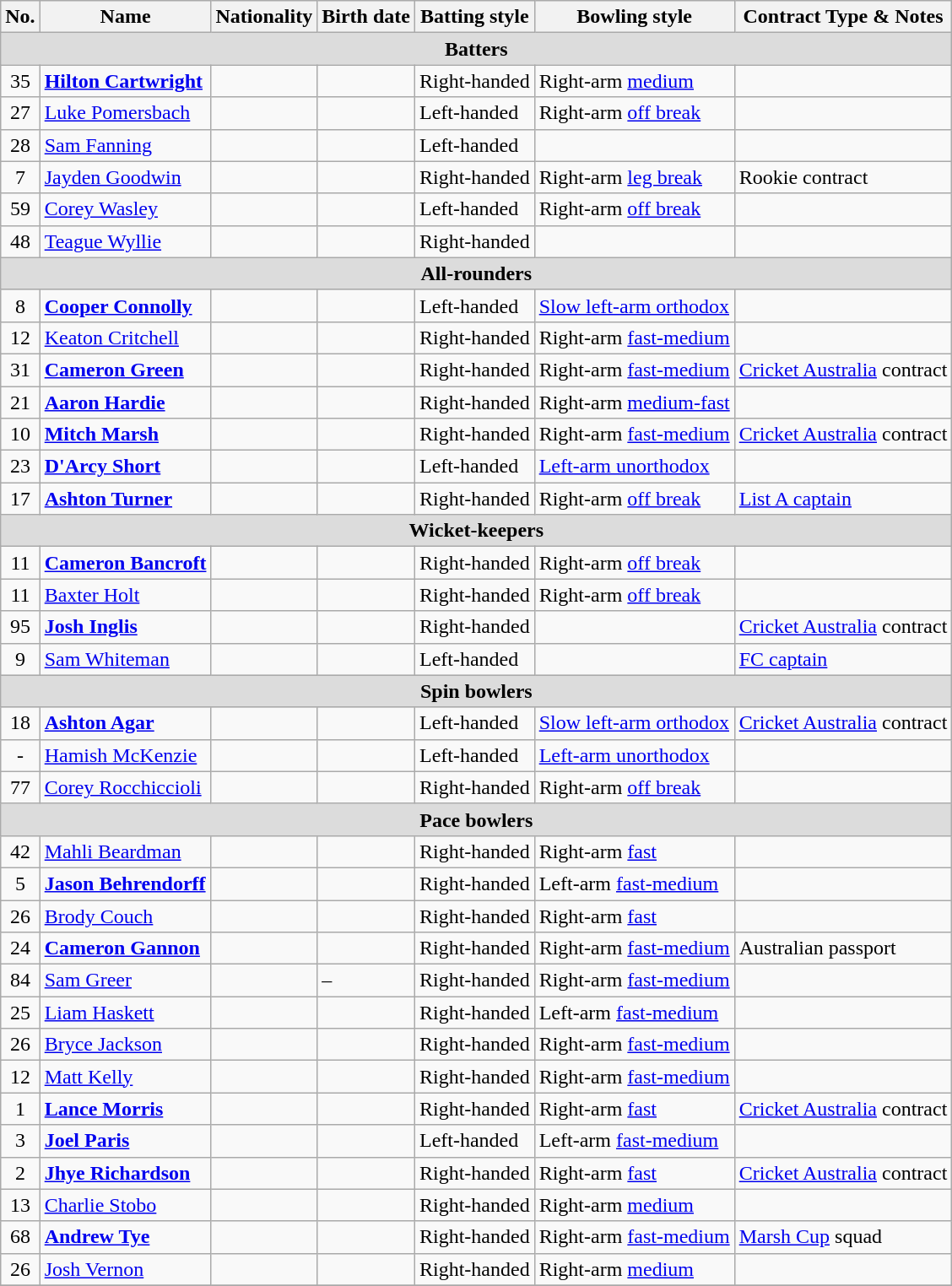<table class="wikitable">
<tr>
<th>No.</th>
<th>Name</th>
<th>Nationality</th>
<th>Birth date</th>
<th>Batting style</th>
<th>Bowling style</th>
<th>Contract Type & Notes</th>
</tr>
<tr>
<th colspan="7" style="background: #DCDCDC" align=right>Batters</th>
</tr>
<tr>
<td style="text-align:center">35</td>
<td><strong><a href='#'>Hilton Cartwright</a></strong></td>
<td></td>
<td></td>
<td>Right-handed</td>
<td>Right-arm <a href='#'>medium</a></td>
<td></td>
</tr>
<tr>
<td style="text-align:center">27</td>
<td><a href='#'>Luke Pomersbach</a></td>
<td></td>
<td></td>
<td>Left-handed</td>
<td>Right-arm <a href='#'>off break</a></td>
<td></td>
</tr>
<tr>
<td style="text-align:center">28</td>
<td><a href='#'>Sam Fanning</a></td>
<td></td>
<td></td>
<td>Left-handed</td>
<td></td>
<td></td>
</tr>
<tr>
<td style="text-align:center">7</td>
<td><a href='#'>Jayden Goodwin</a></td>
<td></td>
<td></td>
<td>Right-handed</td>
<td>Right-arm <a href='#'>leg break</a></td>
<td>Rookie contract</td>
</tr>
<tr>
<td style="text-align:center">59</td>
<td><a href='#'>Corey Wasley</a></td>
<td></td>
<td></td>
<td>Left-handed</td>
<td>Right-arm <a href='#'>off break</a></td>
<td></td>
</tr>
<tr>
<td style="text-align:center">48</td>
<td><a href='#'>Teague Wyllie</a></td>
<td></td>
<td></td>
<td>Right-handed</td>
<td></td>
<td></td>
</tr>
<tr>
<th colspan="7" style="background: #DCDCDC" align=right>All-rounders</th>
</tr>
<tr>
<td style="text-align:center">8</td>
<td><strong><a href='#'>Cooper Connolly</a></strong></td>
<td></td>
<td></td>
<td>Left-handed</td>
<td><a href='#'>Slow left-arm orthodox</a></td>
<td></td>
</tr>
<tr>
<td style="text-align:center">12</td>
<td><a href='#'>Keaton Critchell</a></td>
<td></td>
<td></td>
<td>Right-handed</td>
<td>Right-arm <a href='#'>fast-medium</a></td>
<td></td>
</tr>
<tr>
<td style="text-align:center">31</td>
<td><strong><a href='#'>Cameron Green</a></strong></td>
<td></td>
<td></td>
<td>Right-handed</td>
<td>Right-arm <a href='#'>fast-medium</a></td>
<td><a href='#'>Cricket Australia</a> contract</td>
</tr>
<tr>
<td style="text-align:center">21</td>
<td><strong><a href='#'>Aaron Hardie</a></strong></td>
<td></td>
<td></td>
<td>Right-handed</td>
<td>Right-arm <a href='#'>medium-fast</a></td>
<td></td>
</tr>
<tr>
<td style="text-align:center">10</td>
<td><strong><a href='#'>Mitch Marsh</a></strong></td>
<td></td>
<td></td>
<td>Right-handed</td>
<td>Right-arm <a href='#'>fast-medium</a></td>
<td><a href='#'>Cricket Australia</a> contract</td>
</tr>
<tr>
<td style="text-align:center">23</td>
<td><strong><a href='#'>D'Arcy Short</a></strong></td>
<td></td>
<td></td>
<td>Left-handed</td>
<td><a href='#'>Left-arm unorthodox</a></td>
<td></td>
</tr>
<tr>
<td style="text-align:center">17</td>
<td><strong><a href='#'>Ashton Turner</a></strong></td>
<td></td>
<td></td>
<td>Right-handed</td>
<td>Right-arm <a href='#'>off break</a></td>
<td><a href='#'>List A captain</a></td>
</tr>
<tr>
<th colspan="7" style="background: #DCDCDC" align=right>Wicket-keepers</th>
</tr>
<tr>
<td style="text-align:center">11</td>
<td><strong><a href='#'>Cameron Bancroft</a></strong></td>
<td></td>
<td></td>
<td>Right-handed</td>
<td>Right-arm <a href='#'>off break</a></td>
<td></td>
</tr>
<tr>
<td style="text-align:center">11</td>
<td><a href='#'>Baxter Holt</a></td>
<td></td>
<td></td>
<td>Right-handed</td>
<td>Right-arm <a href='#'>off break</a></td>
<td></td>
</tr>
<tr>
<td style="text-align:center">95</td>
<td><strong><a href='#'>Josh Inglis</a></strong></td>
<td></td>
<td></td>
<td>Right-handed</td>
<td></td>
<td><a href='#'>Cricket Australia</a> contract</td>
</tr>
<tr>
<td style="text-align:center">9</td>
<td><a href='#'>Sam Whiteman</a></td>
<td></td>
<td></td>
<td>Left-handed</td>
<td></td>
<td><a href='#'>FC captain</a></td>
</tr>
<tr>
<th colspan="7" style="background: #DCDCDC" align=right>Spin bowlers</th>
</tr>
<tr>
<td style="text-align:center">18</td>
<td><strong><a href='#'>Ashton Agar</a></strong></td>
<td></td>
<td></td>
<td>Left-handed</td>
<td><a href='#'>Slow left-arm orthodox</a></td>
<td><a href='#'>Cricket Australia</a> contract</td>
</tr>
<tr>
<td style="text-align:center">-</td>
<td><a href='#'>Hamish McKenzie</a></td>
<td></td>
<td></td>
<td>Left-handed</td>
<td><a href='#'>Left-arm unorthodox</a></td>
<td></td>
</tr>
<tr>
<td style="text-align:center">77</td>
<td><a href='#'>Corey Rocchiccioli</a></td>
<td></td>
<td></td>
<td>Right-handed</td>
<td>Right-arm <a href='#'>off break</a></td>
<td></td>
</tr>
<tr>
<th colspan="7" style="background: #DCDCDC" align=right>Pace bowlers</th>
</tr>
<tr>
<td style="text-align:center">42</td>
<td><a href='#'>Mahli Beardman</a></td>
<td></td>
<td></td>
<td>Right-handed</td>
<td>Right-arm <a href='#'>fast</a></td>
<td></td>
</tr>
<tr>
<td style="text-align:center">5</td>
<td><strong><a href='#'>Jason Behrendorff</a></strong></td>
<td></td>
<td></td>
<td>Right-handed</td>
<td>Left-arm <a href='#'>fast-medium</a></td>
<td></td>
</tr>
<tr>
<td style="text-align:center">26</td>
<td><a href='#'>Brody Couch</a></td>
<td></td>
<td></td>
<td>Right-handed</td>
<td>Right-arm <a href='#'>fast</a></td>
<td></td>
</tr>
<tr>
<td style="text-align:center">24</td>
<td><strong><a href='#'>Cameron Gannon</a></strong></td>
<td></td>
<td></td>
<td>Right-handed</td>
<td>Right-arm <a href='#'>fast-medium</a></td>
<td>Australian passport</td>
</tr>
<tr>
<td style="text-align:center">84</td>
<td><a href='#'>Sam Greer</a></td>
<td></td>
<td>–</td>
<td>Right-handed</td>
<td>Right-arm <a href='#'>fast-medium</a></td>
<td></td>
</tr>
<tr>
<td style="text-align:center">25</td>
<td><a href='#'>Liam Haskett</a></td>
<td></td>
<td></td>
<td>Right-handed</td>
<td>Left-arm <a href='#'>fast-medium</a></td>
<td></td>
</tr>
<tr>
<td style="text-align:center">26</td>
<td><a href='#'>Bryce Jackson</a></td>
<td></td>
<td></td>
<td>Right-handed</td>
<td>Right-arm <a href='#'>fast-medium</a></td>
<td></td>
</tr>
<tr>
<td style="text-align:center">12</td>
<td><a href='#'>Matt Kelly</a></td>
<td></td>
<td></td>
<td>Right-handed</td>
<td>Right-arm <a href='#'>fast-medium</a></td>
<td></td>
</tr>
<tr>
<td style="text-align:center">1</td>
<td><strong><a href='#'>Lance Morris</a></strong></td>
<td></td>
<td></td>
<td>Right-handed</td>
<td>Right-arm <a href='#'>fast</a></td>
<td><a href='#'>Cricket Australia</a> contract</td>
</tr>
<tr>
<td style="text-align:center">3</td>
<td><strong><a href='#'>Joel Paris</a></strong></td>
<td></td>
<td></td>
<td>Left-handed</td>
<td>Left-arm <a href='#'>fast-medium</a></td>
<td></td>
</tr>
<tr>
<td style="text-align:center">2</td>
<td><strong><a href='#'>Jhye Richardson</a></strong></td>
<td></td>
<td></td>
<td>Right-handed</td>
<td>Right-arm <a href='#'>fast</a></td>
<td><a href='#'>Cricket Australia</a> contract</td>
</tr>
<tr>
<td style="text-align:center">13</td>
<td><a href='#'>Charlie Stobo</a></td>
<td></td>
<td></td>
<td>Right-handed</td>
<td>Right-arm <a href='#'>medium</a></td>
<td></td>
</tr>
<tr>
<td style="text-align:center">68</td>
<td><strong><a href='#'>Andrew Tye</a></strong></td>
<td></td>
<td></td>
<td>Right-handed</td>
<td>Right-arm <a href='#'>fast-medium</a></td>
<td><a href='#'>Marsh Cup</a> squad</td>
</tr>
<tr>
<td style="text-align:center">26</td>
<td><a href='#'>Josh Vernon</a></td>
<td></td>
<td></td>
<td>Right-handed</td>
<td>Right-arm <a href='#'>medium</a></td>
<td></td>
</tr>
<tr>
</tr>
</table>
